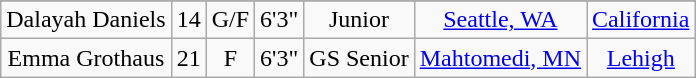<table class="wikitable sortable" style="text-align: center">
<tr align=center>
</tr>
<tr>
<td>Dalayah Daniels</td>
<td>14</td>
<td>G/F</td>
<td>6'3"</td>
<td>Junior</td>
<td><a href='#'>Seattle, WA</a></td>
<td><a href='#'>California</a></td>
</tr>
<tr>
<td>Emma Grothaus</td>
<td>21</td>
<td>F</td>
<td>6'3"</td>
<td>GS Senior</td>
<td><a href='#'>Mahtomedi, MN</a></td>
<td><a href='#'>Lehigh</a></td>
</tr>
</table>
